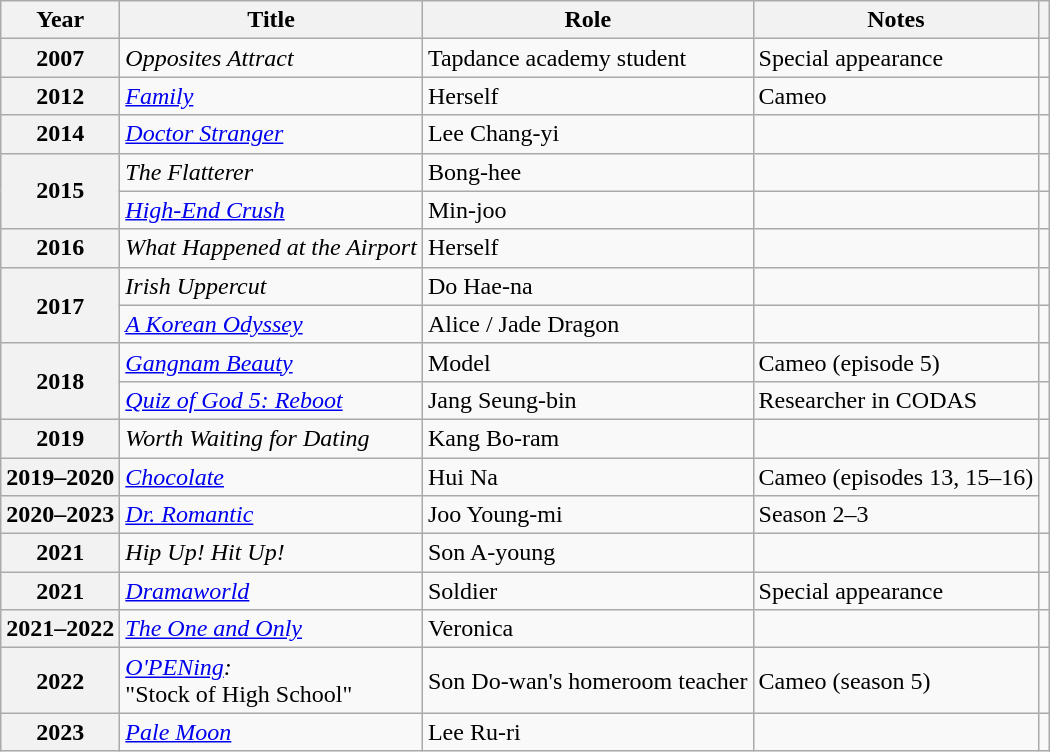<table class="wikitable plainrowheaders sortable">
<tr>
<th scope="col">Year</th>
<th scope="col">Title</th>
<th scope="col">Role</th>
<th scope="col">Notes</th>
<th scope="col" class="unsortable"></th>
</tr>
<tr>
<th scope="row">2007</th>
<td><em>Opposites Attract</em></td>
<td>Tapdance academy student</td>
<td>Special appearance</td>
<td style="text-align:center"></td>
</tr>
<tr>
<th scope="row">2012</th>
<td><em><a href='#'>Family</a></em></td>
<td>Herself</td>
<td>Cameo</td>
<td style="text-align:center"></td>
</tr>
<tr>
<th scope="row">2014</th>
<td><em><a href='#'>Doctor Stranger</a></em></td>
<td>Lee Chang-yi</td>
<td></td>
<td style="text-align:center"></td>
</tr>
<tr>
<th scope="row" rowspan="2">2015</th>
<td><em>The Flatterer</em></td>
<td>Bong-hee</td>
<td></td>
<td style="text-align:center"></td>
</tr>
<tr>
<td><em><a href='#'>High-End Crush</a></em></td>
<td>Min-joo</td>
<td></td>
<td style="text-align:center"></td>
</tr>
<tr>
<th scope="row">2016</th>
<td><em>What Happened at the Airport</em></td>
<td>Herself</td>
<td></td>
<td style="text-align:center"></td>
</tr>
<tr>
<th scope="row" rowspan="2">2017</th>
<td><em>Irish Uppercut</em></td>
<td>Do Hae-na</td>
<td></td>
<td style="text-align:center"></td>
</tr>
<tr>
<td><em><a href='#'>A Korean Odyssey</a></em></td>
<td>Alice / Jade Dragon</td>
<td></td>
<td style="text-align:center"></td>
</tr>
<tr>
<th scope="row" rowspan="2">2018</th>
<td><em><a href='#'>Gangnam Beauty</a></em></td>
<td>Model</td>
<td>Cameo (episode 5)</td>
<td style="text-align:center"></td>
</tr>
<tr>
<td><em><a href='#'>Quiz of God 5: Reboot</a></em></td>
<td>Jang Seung-bin</td>
<td>Researcher in CODAS</td>
<td style="text-align:center"></td>
</tr>
<tr>
<th scope="row">2019</th>
<td><em>Worth Waiting for Dating</em></td>
<td>Kang Bo-ram</td>
<td></td>
<td style="text-align:center"></td>
</tr>
<tr>
<th scope="row">2019–2020</th>
<td><em><a href='#'>Chocolate</a></em></td>
<td>Hui Na</td>
<td>Cameo (episodes 13, 15–16)</td>
<td rowspan="2" style="text-align:center"></td>
</tr>
<tr>
<th scope="row">2020–2023</th>
<td><em><a href='#'>Dr. Romantic</a></em></td>
<td>Joo Young-mi</td>
<td>Season 2–3</td>
</tr>
<tr>
<th scope="row">2021</th>
<td><em>Hip Up! Hit Up! </em></td>
<td>Son A-young</td>
<td></td>
<td style="text-align:center"></td>
</tr>
<tr>
<th scope="row">2021</th>
<td><em><a href='#'>Dramaworld</a></em></td>
<td>Soldier</td>
<td>Special appearance</td>
<td style="text-align:center"></td>
</tr>
<tr>
<th scope="row">2021–2022</th>
<td><em><a href='#'>The One and Only</a></em></td>
<td>Veronica</td>
<td></td>
<td style="text-align:center"></td>
</tr>
<tr>
<th scope="row">2022</th>
<td><em><a href='#'>O'PENing</a>:</em><br>"Stock of High School"</td>
<td>Son Do-wan's homeroom teacher</td>
<td>Cameo (season 5)</td>
<td style="text-align:center"></td>
</tr>
<tr>
<th scope="row">2023</th>
<td><em><a href='#'>Pale Moon</a></em></td>
<td>Lee Ru-ri</td>
<td></td>
<td style="text-align:center"></td>
</tr>
</table>
